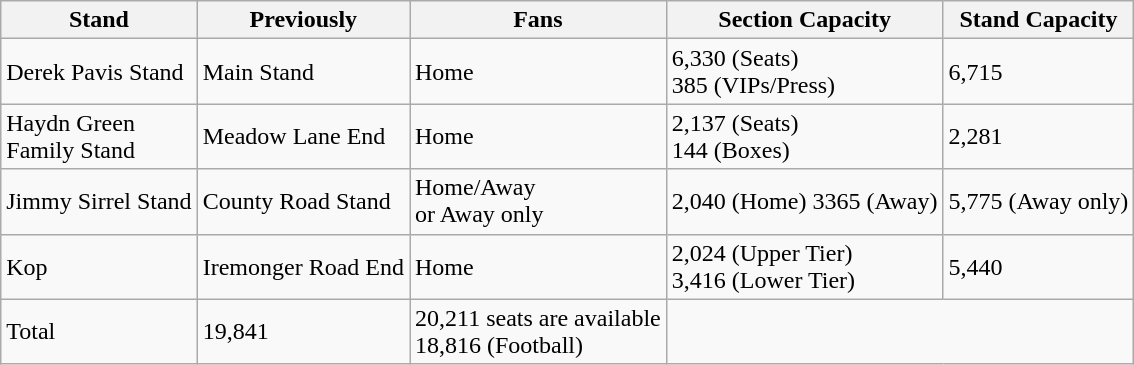<table class="wikitable" style="text-align: left;">
<tr>
<th>Stand</th>
<th>Previously</th>
<th>Fans</th>
<th>Section Capacity</th>
<th>Stand Capacity</th>
</tr>
<tr>
<td>Derek Pavis Stand</td>
<td>Main Stand</td>
<td>Home</td>
<td>6,330 (Seats)<br>385 (VIPs/Press)</td>
<td>6,715</td>
</tr>
<tr>
<td>Haydn Green<br>Family Stand</td>
<td>Meadow Lane End</td>
<td>Home</td>
<td>2,137 (Seats)<br>144 (Boxes)</td>
<td>2,281</td>
</tr>
<tr>
<td>Jimmy Sirrel Stand</td>
<td>County Road Stand</td>
<td>Home/Away<br>or Away only</td>
<td>2,040 (Home) 3365 (Away)</td>
<td>5,775 (Away only)</td>
</tr>
<tr>
<td>Kop</td>
<td>Iremonger Road End</td>
<td>Home</td>
<td>2,024 (Upper Tier)<br>3,416 (Lower Tier)</td>
<td>5,440</td>
</tr>
<tr>
<td>Total</td>
<td>19,841</td>
<td>20,211 seats are available<br>18,816 (Football)</td>
</tr>
</table>
